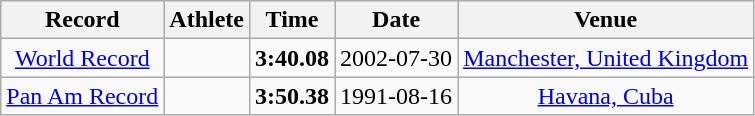<table class="wikitable" style="text-align:center;">
<tr>
<th>Record</th>
<th>Athlete</th>
<th>Time</th>
<th>Date</th>
<th>Venue</th>
</tr>
<tr>
<td><a href='#'>World Record</a></td>
<td></td>
<td><strong>3:40.08</strong></td>
<td>2002-07-30</td>
<td> <a href='#'>Manchester, United Kingdom</a></td>
</tr>
<tr>
<td><a href='#'>Pan Am Record</a></td>
<td></td>
<td><strong>3:50.38</strong></td>
<td>1991-08-16</td>
<td> <a href='#'>Havana, Cuba</a></td>
</tr>
</table>
